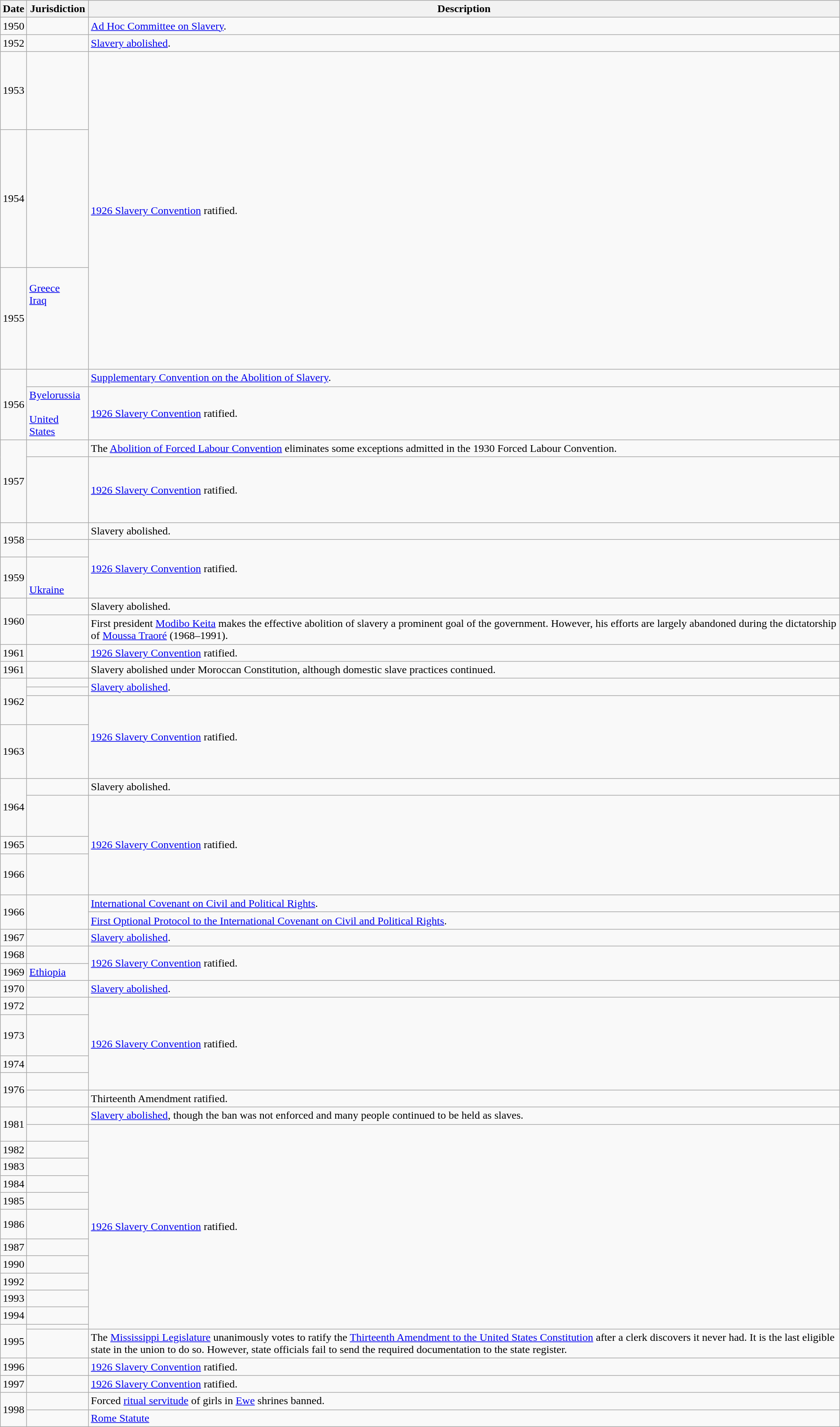<table class=wikitable>
<tr>
<th>Date</th>
<th>Jurisdiction</th>
<th>Description</th>
</tr>
<tr>
<td>1950</td>
<td></td>
<td><a href='#'>Ad Hoc Committee on Slavery</a>.</td>
</tr>
<tr>
<td>1952</td>
<td></td>
<td><a href='#'>Slavery abolished</a>.</td>
</tr>
<tr>
<td>1953</td>
<td><br><br><br><br><br><br></td>
<td rowspan="3"><a href='#'>1926 Slavery Convention</a> ratified.</td>
</tr>
<tr>
<td>1954</td>
<td><br><br><br><br><br><br><br><br><br><br><br></td>
</tr>
<tr>
<td>1955</td>
<td><br> <a href='#'>Greece</a><br> <a href='#'>Iraq</a><br><br><br><br><br><br></td>
</tr>
<tr>
<td rowspan="2">1956</td>
<td></td>
<td><a href='#'>Supplementary Convention on the Abolition of Slavery</a>.</td>
</tr>
<tr>
<td> <a href='#'>Byelorussia</a><br><br> <a href='#'>United States</a><br></td>
<td><a href='#'>1926 Slavery Convention</a> ratified.</td>
</tr>
<tr>
<td rowspan="2">1957</td>
<td></td>
<td>The <a href='#'>Abolition of Forced Labour Convention</a> eliminates some exceptions admitted in the 1930 Forced Labour Convention.</td>
</tr>
<tr>
<td><br><br><br><br><br></td>
<td><a href='#'>1926 Slavery Convention</a> ratified.</td>
</tr>
<tr>
<td rowspan="2">1958</td>
<td></td>
<td>Slavery abolished.</td>
</tr>
<tr>
<td><br></td>
<td rowspan="2"><a href='#'>1926 Slavery Convention</a> ratified.</td>
</tr>
<tr>
<td>1959</td>
<td><br><br> <a href='#'>Ukraine</a></td>
</tr>
<tr>
<td rowspan="2">1960</td>
<td></td>
<td>Slavery abolished.</td>
</tr>
<tr>
<td></td>
<td>First president <a href='#'>Modibo Keita</a> makes the effective abolition of slavery a prominent goal of the government. However, his efforts are largely abandoned during the dictatorship of <a href='#'>Moussa Traoré</a> (1968–1991).</td>
</tr>
<tr>
<td>1961</td>
<td></td>
<td><a href='#'>1926 Slavery Convention</a> ratified.</td>
</tr>
<tr>
<td>1961</td>
<td></td>
<td>Slavery abolished under Moroccan Constitution, although domestic slave practices continued.</td>
</tr>
<tr>
<td rowspan="3">1962</td>
<td></td>
<td rowspan="2"><a href='#'>Slavery abolished</a>.</td>
</tr>
<tr>
<td></td>
</tr>
<tr>
<td><br><br></td>
<td rowspan="2"><a href='#'>1926 Slavery Convention</a> ratified.</td>
</tr>
<tr>
<td>1963</td>
<td><br><br><br><br></td>
</tr>
<tr>
<td rowspan="2">1964</td>
<td></td>
<td>Slavery abolished.</td>
</tr>
<tr>
<td><br><br><br></td>
<td rowspan="3"><a href='#'>1926 Slavery Convention</a> ratified.</td>
</tr>
<tr>
<td>1965</td>
<td></td>
</tr>
<tr>
<td>1966</td>
<td><br><br><br></td>
</tr>
<tr>
<td rowspan="2">1966</td>
<td rowspan="2"></td>
<td><a href='#'>International Covenant on Civil and Political Rights</a>.</td>
</tr>
<tr>
<td><a href='#'>First Optional Protocol to the International Covenant on Civil and Political Rights</a>.</td>
</tr>
<tr>
<td>1967</td>
<td></td>
<td><a href='#'>Slavery abolished</a>.</td>
</tr>
<tr>
<td>1968</td>
<td></td>
<td rowspan="2"><a href='#'>1926 Slavery Convention</a> ratified.</td>
</tr>
<tr>
<td>1969</td>
<td> <a href='#'>Ethiopia</a><br></td>
</tr>
<tr>
<td>1970</td>
<td></td>
<td><a href='#'>Slavery abolished</a>.</td>
</tr>
<tr>
<td>1972</td>
<td></td>
<td rowspan="4"><a href='#'>1926 Slavery Convention</a> ratified.</td>
</tr>
<tr>
<td>1973</td>
<td><br><br><br></td>
</tr>
<tr>
<td>1974</td>
<td></td>
</tr>
<tr>
<td rowspan=2>1976</td>
<td><br></td>
</tr>
<tr>
<td></td>
<td>Thirteenth Amendment ratified.</td>
</tr>
<tr>
<td rowspan="2">1981</td>
<td></td>
<td><a href='#'>Slavery abolished</a>, though the ban was not enforced and many people continued to be held as slaves.</td>
</tr>
<tr>
<td><br></td>
<td rowspan="12"><a href='#'>1926 Slavery Convention</a> ratified.</td>
</tr>
<tr>
<td>1982</td>
<td></td>
</tr>
<tr>
<td>1983</td>
<td><br></td>
</tr>
<tr>
<td>1984</td>
<td></td>
</tr>
<tr>
<td>1985</td>
<td></td>
</tr>
<tr>
<td>1986</td>
<td><br><br></td>
</tr>
<tr>
<td>1987</td>
<td></td>
</tr>
<tr>
<td>1990</td>
<td><br></td>
</tr>
<tr>
<td>1992</td>
<td></td>
</tr>
<tr>
<td>1993</td>
<td></td>
</tr>
<tr>
<td>1994</td>
<td></td>
</tr>
<tr>
<td rowspan=2>1995</td>
<td></td>
</tr>
<tr>
<td></td>
<td>The <a href='#'>Mississippi Legislature</a> unanimously votes to ratify the <a href='#'>Thirteenth Amendment to the United States Constitution</a> after a clerk discovers it never had. It is the last eligible state in the union to do so. However, state officials fail to send the required documentation to the state register.</td>
</tr>
<tr>
<td>1996</td>
<td></td>
<td><a href='#'>1926 Slavery Convention</a> ratified.</td>
</tr>
<tr>
<td>1997</td>
<td><br></td>
<td><a href='#'>1926 Slavery Convention</a> ratified.</td>
</tr>
<tr>
<td rowspan="2">1998</td>
<td></td>
<td>Forced <a href='#'>ritual servitude</a> of girls in <a href='#'>Ewe</a> shrines banned.</td>
</tr>
<tr>
<td></td>
<td><a href='#'>Rome Statute</a></td>
</tr>
</table>
